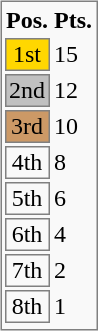<table style="float:right; background:#f9f9f9; border:1px solid gray; margin: .46em 0 0 .2em;">
<tr>
<th style="width:25px;">Pos.</th>
<th style="width:25px;">Pts.</th>
</tr>
<tr>
<td style="text-align:center; background:gold; border:1px solid gray;">1st</td>
<td>15</td>
</tr>
<tr>
<td style="text-align:center; background:silver; border:1px solid gray;">2nd</td>
<td>12</td>
</tr>
<tr>
<td style="text-align:center; background:#c96; border:1px solid gray;">3rd</td>
<td>10</td>
</tr>
<tr>
<td style="text-align:center; border:1px solid gray;">4th</td>
<td>8</td>
</tr>
<tr>
<td style="text-align:center; border:1px solid gray;">5th</td>
<td>6</td>
</tr>
<tr>
<td style="text-align:center; border:1px solid gray;">6th</td>
<td>4</td>
</tr>
<tr>
<td style="text-align:center; border:1px solid gray;">7th</td>
<td>2</td>
</tr>
<tr>
<td style="text-align:center; border:1px solid gray;">8th</td>
<td>1</td>
</tr>
<tr>
</tr>
</table>
